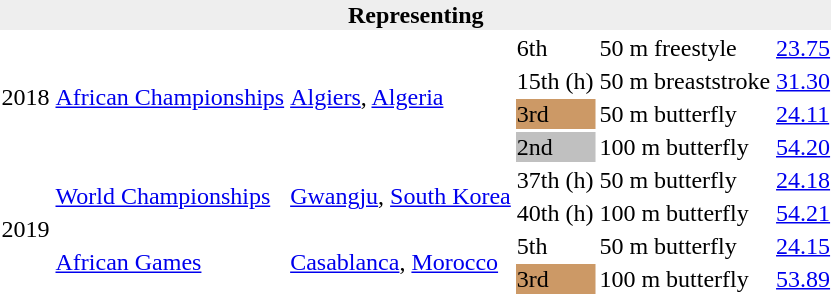<table>
<tr>
<th bgcolor="#eeeeee" colspan="6">Representing </th>
</tr>
<tr>
<td rowspan=4>2018</td>
<td rowspan=4><a href='#'>African Championships</a></td>
<td rowspan=4 align=left> <a href='#'>Algiers</a>, <a href='#'>Algeria</a></td>
<td>6th</td>
<td>50 m freestyle</td>
<td><a href='#'>23.75</a></td>
</tr>
<tr>
<td>15th (h)</td>
<td>50 m breaststroke</td>
<td><a href='#'>31.30</a></td>
</tr>
<tr>
<td bgcolor="cc9966">3rd</td>
<td>50 m butterfly</td>
<td><a href='#'>24.11</a></td>
</tr>
<tr>
<td bgcolor=silver>2nd</td>
<td>100 m butterfly</td>
<td><a href='#'>54.20</a></td>
</tr>
<tr>
<td rowspan=4>2019</td>
<td rowspan=2><a href='#'>World Championships</a></td>
<td rowspan=2 align=left> <a href='#'>Gwangju</a>, <a href='#'>South Korea</a></td>
<td>37th (h)</td>
<td>50 m butterfly</td>
<td><a href='#'>24.18</a></td>
</tr>
<tr>
<td>40th (h)</td>
<td>100 m butterfly</td>
<td><a href='#'>54.21</a></td>
</tr>
<tr>
<td rowspan=2><a href='#'>African Games</a></td>
<td rowspan=2 align=left> <a href='#'>Casablanca</a>, <a href='#'>Morocco</a></td>
<td>5th</td>
<td>50 m butterfly</td>
<td><a href='#'>24.15</a></td>
</tr>
<tr>
<td bgcolor="cc9966">3rd</td>
<td>100 m butterfly</td>
<td><a href='#'>53.89</a></td>
</tr>
</table>
